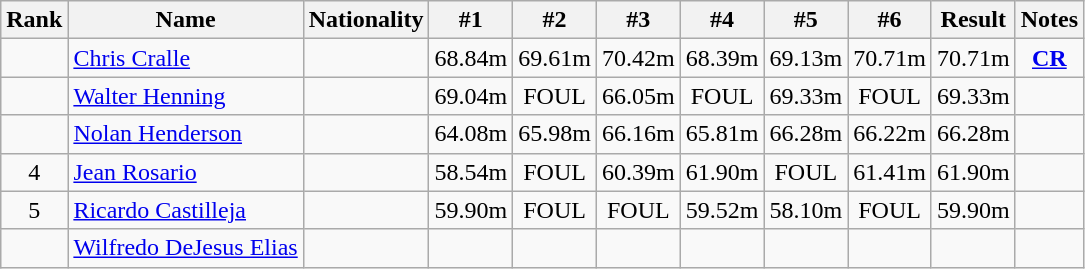<table class="wikitable sortable" style="text-align:center">
<tr>
<th>Rank</th>
<th>Name</th>
<th>Nationality</th>
<th>#1</th>
<th>#2</th>
<th>#3</th>
<th>#4</th>
<th>#5</th>
<th>#6</th>
<th>Result</th>
<th>Notes</th>
</tr>
<tr>
<td></td>
<td align=left><a href='#'>Chris Cralle</a></td>
<td align=left></td>
<td>68.84m</td>
<td>69.61m</td>
<td>70.42m</td>
<td>68.39m</td>
<td>69.13m</td>
<td>70.71m</td>
<td>70.71m</td>
<td><a href='#'><strong>CR</strong></a></td>
</tr>
<tr>
<td></td>
<td align=left><a href='#'>Walter Henning</a></td>
<td align=left></td>
<td>69.04m</td>
<td>FOUL</td>
<td>66.05m</td>
<td>FOUL</td>
<td>69.33m</td>
<td>FOUL</td>
<td>69.33m</td>
<td></td>
</tr>
<tr>
<td></td>
<td align=left><a href='#'>Nolan Henderson</a></td>
<td align=left></td>
<td>64.08m</td>
<td>65.98m</td>
<td>66.16m</td>
<td>65.81m</td>
<td>66.28m</td>
<td>66.22m</td>
<td>66.28m</td>
<td></td>
</tr>
<tr>
<td>4</td>
<td align=left><a href='#'>Jean Rosario</a></td>
<td align=left></td>
<td>58.54m</td>
<td>FOUL</td>
<td>60.39m</td>
<td>61.90m</td>
<td>FOUL</td>
<td>61.41m</td>
<td>61.90m</td>
<td></td>
</tr>
<tr>
<td>5</td>
<td align=left><a href='#'>Ricardo Castilleja</a></td>
<td align=left></td>
<td>59.90m</td>
<td>FOUL</td>
<td>FOUL</td>
<td>59.52m</td>
<td>58.10m</td>
<td>FOUL</td>
<td>59.90m</td>
<td></td>
</tr>
<tr>
<td></td>
<td align=left><a href='#'>Wilfredo DeJesus Elias</a></td>
<td align=left></td>
<td></td>
<td></td>
<td></td>
<td></td>
<td></td>
<td></td>
<td></td>
<td></td>
</tr>
</table>
